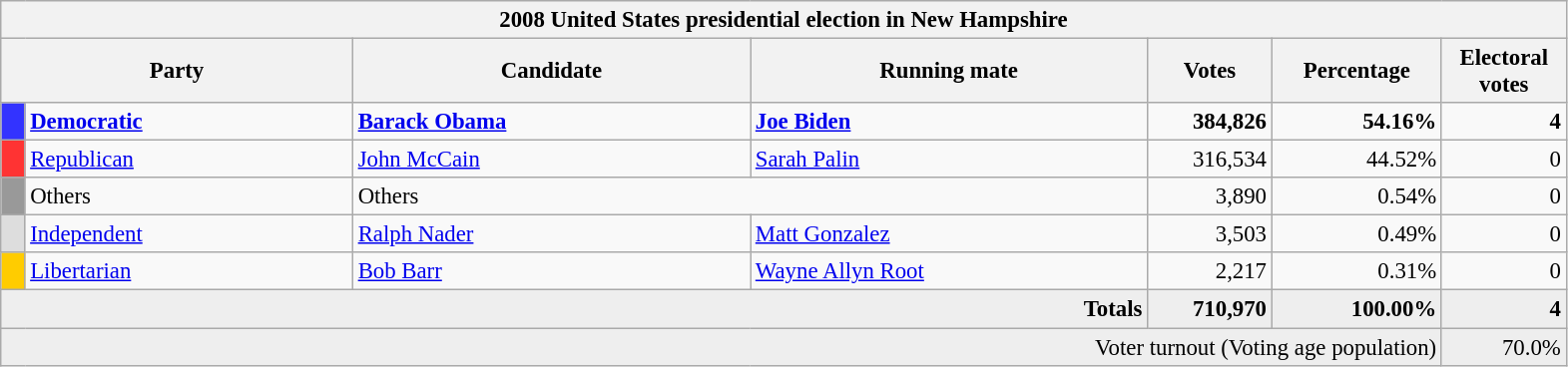<table class="wikitable" style="font-size: 95%;">
<tr>
<th colspan="7">2008 United States presidential election in New Hampshire</th>
</tr>
<tr>
<th colspan="2" style="width: 15em">Party</th>
<th style="width: 17em">Candidate</th>
<th style="width: 17em">Running mate</th>
<th style="width: 5em">Votes</th>
<th style="width: 7em">Percentage</th>
<th style="width: 5em">Electoral votes</th>
</tr>
<tr>
<th style="background:#33f; width:3px;"></th>
<td style="width: 130px"><strong><a href='#'>Democratic</a></strong></td>
<td><strong><a href='#'>Barack Obama</a></strong></td>
<td><strong><a href='#'>Joe Biden</a></strong></td>
<td style="text-align:right;"><strong>384,826</strong></td>
<td style="text-align:right;"><strong>54.16%</strong></td>
<td style="text-align:right;"><strong>4</strong></td>
</tr>
<tr>
<th style="background:#f33; width:3px;"></th>
<td style="width: 130px"><a href='#'>Republican</a></td>
<td><a href='#'>John McCain</a></td>
<td><a href='#'>Sarah Palin</a></td>
<td style="text-align:right;">316,534</td>
<td style="text-align:right;">44.52%</td>
<td style="text-align:right;">0</td>
</tr>
<tr>
<th style="background:#999; width:3px;"></th>
<td style="width: 130px">Others</td>
<td colspan="2">Others</td>
<td style="text-align:right;">3,890</td>
<td style="text-align:right;">0.54%</td>
<td style="text-align:right;">0</td>
</tr>
<tr>
<th style="background:#ddd; width:3px;"></th>
<td style="width: 130px"><a href='#'>Independent</a></td>
<td><a href='#'>Ralph Nader</a></td>
<td><a href='#'>Matt Gonzalez</a></td>
<td style="text-align:right;">3,503</td>
<td style="text-align:right;">0.49%</td>
<td style="text-align:right;">0</td>
</tr>
<tr>
<th style="background:#fc0; width:3px;"></th>
<td style="width: 130px"><a href='#'>Libertarian</a></td>
<td><a href='#'>Bob Barr</a></td>
<td><a href='#'>Wayne Allyn Root</a></td>
<td style="text-align:right;">2,217</td>
<td style="text-align:right;">0.31%</td>
<td style="text-align:right;">0</td>
</tr>
<tr style="background:#eee; text-align:right;">
<td colspan="4"><strong>Totals</strong></td>
<td><strong>710,970</strong></td>
<td><strong>100.00%</strong></td>
<td><strong>4</strong></td>
</tr>
<tr style="background:#eee; text-align:right;">
<td colspan="6">Voter turnout (Voting age population)</td>
<td>70.0%</td>
</tr>
</table>
